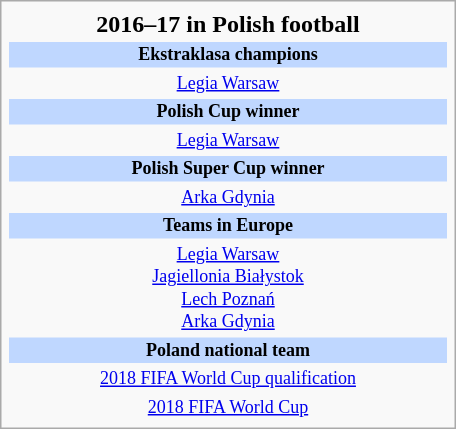<table class="infobox football" style="width: 19em; text-align: center;">
<tr>
<th colspan=3 style="font-size: 16px;">2016–17 in Polish football</th>
</tr>
<tr>
<td colspan=3 style="font-size: 12px; background: #BFD7FF;"><strong>Ekstraklasa champions</strong></td>
</tr>
<tr>
<td colspan=3 style="font-size: 12px;"><a href='#'>Legia Warsaw</a></td>
</tr>
<tr>
<td colspan=3 style="font-size: 12px; background: #BFD7FF;"><strong>Polish Cup winner</strong></td>
</tr>
<tr>
<td colspan=3 style="font-size: 12px;"><a href='#'>Legia Warsaw</a></td>
</tr>
<tr>
<td colspan=3 style="font-size: 12px; background: #BFD7FF;"><strong>Polish Super Cup winner</strong></td>
</tr>
<tr>
<td colspan=3 style="font-size: 12px;"><a href='#'>Arka Gdynia</a></td>
</tr>
<tr>
<td colspan=3 style="font-size: 12px; background: #BFD7FF;"><strong>Teams in Europe</strong></td>
</tr>
<tr>
<td colspan=3 style="font-size: 12px;"><a href='#'>Legia Warsaw</a><br><a href='#'>Jagiellonia Białystok</a><br><a href='#'>Lech Poznań</a><br><a href='#'>Arka Gdynia</a></td>
</tr>
<tr>
<td colspan=3 style="font-size: 12px; background: #BFD7FF;"><strong>Poland national team</strong></td>
</tr>
<tr>
<td colspan=3 style="font-size: 12px;"><a href='#'>2018 FIFA World Cup qualification</a></td>
</tr>
<tr>
<td colspan=3 style="font-size: 12px;"><a href='#'>2018 FIFA World Cup</a></td>
</tr>
</table>
